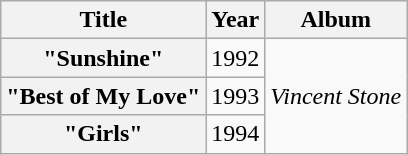<table class="wikitable plainrowheaders" style="text-align:center;">
<tr>
<th>Title</th>
<th>Year</th>
<th>Album</th>
</tr>
<tr>
<th scope="row">"Sunshine"</th>
<td>1992</td>
<td rowspan="3"><em>Vincent Stone</em></td>
</tr>
<tr>
<th scope="row">"Best of My Love"</th>
<td>1993</td>
</tr>
<tr>
<th scope="row">"Girls"</th>
<td>1994</td>
</tr>
</table>
